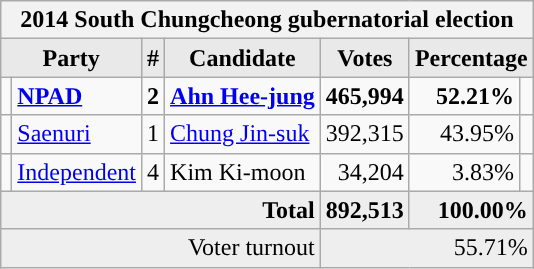<table class="wikitable">
<tr>
<th colspan="7">2014 South Chungcheong gubernatorial election</th>
</tr>
<tr>
<th style="background-color:#E9E9E9" colspan=2>Party</th>
<th style="background-color:#E9E9E9">#</th>
<th style="background-color:#E9E9E9">Candidate</th>
<th style="background-color:#E9E9E9">Votes</th>
<th style="background-color:#E9E9E9" colspan=2>Percentage</th>
</tr>
<tr style="font-weight:bold">
<td></td>
<td align=left><a href='#'>NPAD</a></td>
<td align=center>2</td>
<td align=left><a href='#'>Ahn Hee-jung</a></td>
<td align=right>465,994</td>
<td align=right>52.21%</td>
<td align=right></td>
</tr>
<tr>
<td></td>
<td align=left><a href='#'>Saenuri</a></td>
<td align=center>1</td>
<td align=left><a href='#'>Chung Jin-suk</a></td>
<td align=right>392,315</td>
<td align=right>43.95%</td>
<td align=right></td>
</tr>
<tr>
<td></td>
<td align=left><a href='#'>Independent</a></td>
<td align=center>4</td>
<td align=left>Kim Ki-moon</td>
<td align=right>34,204</td>
<td align=right>3.83%</td>
<td align=right></td>
</tr>
<tr bgcolor="#EEEEEE" style="font-weight:bold">
<td colspan="4" align=right>Total</td>
<td align=right>892,513</td>
<td align=right colspan=2>100.00%</td>
</tr>
<tr bgcolor="#EEEEEE">
<td colspan="4" align="right">Voter turnout</td>
<td colspan="3" align="right">55.71%</td>
</tr>
</table>
